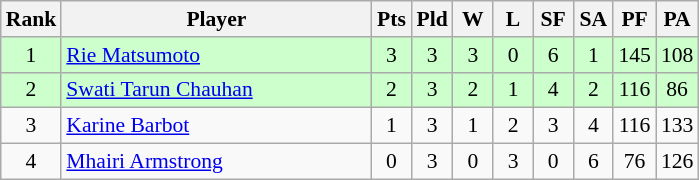<table class=wikitable style="text-align:center; font-size:90%">
<tr>
<th width="20">Rank</th>
<th width="200">Player</th>
<th width="20">Pts</th>
<th width="20">Pld</th>
<th width="20">W</th>
<th width="20">L</th>
<th width="20">SF</th>
<th width="20">SA</th>
<th width="20">PF</th>
<th width="20">PA</th>
</tr>
<tr bgcolor="#ccffcc">
<td>1</td>
<td style="text-align:left"> <a href='#'>Rie Matsumoto</a></td>
<td>3</td>
<td>3</td>
<td>3</td>
<td>0</td>
<td>6</td>
<td>1</td>
<td>145</td>
<td>108</td>
</tr>
<tr bgcolor="#ccffcc">
<td>2</td>
<td style="text-align:left"> <a href='#'>Swati Tarun Chauhan</a></td>
<td>2</td>
<td>3</td>
<td>2</td>
<td>1</td>
<td>4</td>
<td>2</td>
<td>116</td>
<td>86</td>
</tr>
<tr>
<td>3</td>
<td style="text-align:left"> <a href='#'>Karine Barbot</a></td>
<td>1</td>
<td>3</td>
<td>1</td>
<td>2</td>
<td>3</td>
<td>4</td>
<td>116</td>
<td>133</td>
</tr>
<tr>
<td>4</td>
<td style="text-align:left"> <a href='#'>Mhairi Armstrong</a></td>
<td>0</td>
<td>3</td>
<td>0</td>
<td>3</td>
<td>0</td>
<td>6</td>
<td>76</td>
<td>126</td>
</tr>
</table>
